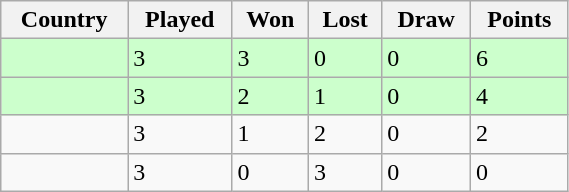<table class="wikitable" style="width:30%;">
<tr>
<th>Country</th>
<th>Played</th>
<th>Won</th>
<th>Lost</th>
<th>Draw</th>
<th>Points</th>
</tr>
<tr style="background:#cfc;">
<td></td>
<td>3</td>
<td>3</td>
<td>0</td>
<td>0</td>
<td>6</td>
</tr>
<tr style="background:#cfc;">
<td></td>
<td>3</td>
<td>2</td>
<td>1</td>
<td>0</td>
<td>4</td>
</tr>
<tr>
<td></td>
<td>3</td>
<td>1</td>
<td>2</td>
<td>0</td>
<td>2</td>
</tr>
<tr>
<td></td>
<td>3</td>
<td>0</td>
<td>3</td>
<td>0</td>
<td>0</td>
</tr>
</table>
